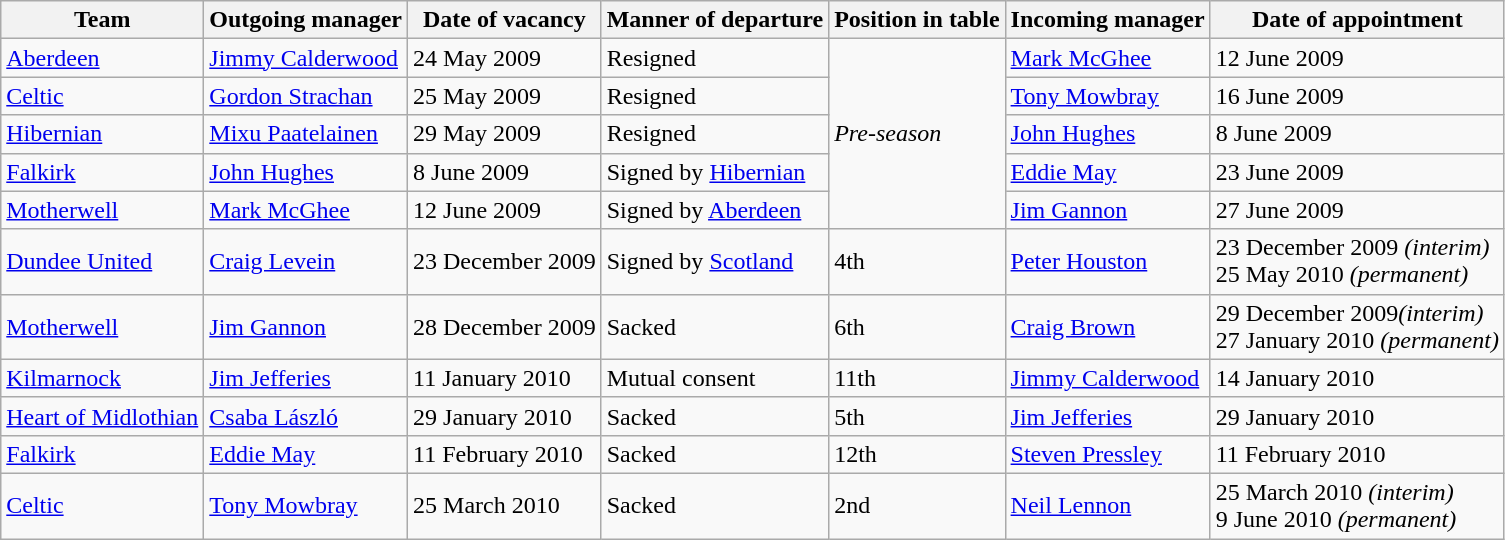<table class="wikitable sortable">
<tr>
<th>Team</th>
<th>Outgoing manager</th>
<th>Date of vacancy</th>
<th>Manner of departure</th>
<th>Position in table</th>
<th>Incoming manager</th>
<th>Date of appointment</th>
</tr>
<tr>
<td><a href='#'>Aberdeen</a></td>
<td> <a href='#'>Jimmy Calderwood</a></td>
<td>24 May 2009</td>
<td>Resigned</td>
<td rowspan=5><em>Pre-season</em></td>
<td> <a href='#'>Mark McGhee</a></td>
<td>12 June 2009</td>
</tr>
<tr>
<td><a href='#'>Celtic</a></td>
<td> <a href='#'>Gordon Strachan</a></td>
<td>25 May 2009</td>
<td>Resigned</td>
<td> <a href='#'>Tony Mowbray</a></td>
<td>16 June 2009</td>
</tr>
<tr>
<td><a href='#'>Hibernian</a></td>
<td> <a href='#'>Mixu Paatelainen</a></td>
<td>29 May 2009</td>
<td>Resigned</td>
<td> <a href='#'>John Hughes</a></td>
<td>8 June 2009</td>
</tr>
<tr>
<td><a href='#'>Falkirk</a></td>
<td> <a href='#'>John Hughes</a></td>
<td>8 June 2009</td>
<td>Signed by <a href='#'>Hibernian</a></td>
<td> <a href='#'>Eddie May</a></td>
<td>23 June 2009</td>
</tr>
<tr>
<td><a href='#'>Motherwell</a></td>
<td> <a href='#'>Mark McGhee</a></td>
<td>12 June 2009</td>
<td>Signed by <a href='#'>Aberdeen</a></td>
<td> <a href='#'>Jim Gannon</a></td>
<td>27 June 2009</td>
</tr>
<tr>
<td><a href='#'>Dundee United</a></td>
<td> <a href='#'>Craig Levein</a></td>
<td>23 December 2009</td>
<td>Signed by <a href='#'>Scotland</a></td>
<td>4th</td>
<td> <a href='#'>Peter Houston</a></td>
<td>23 December 2009 <em>(interim)</em><br>25 May 2010 <em>(permanent)</em></td>
</tr>
<tr>
<td><a href='#'>Motherwell</a></td>
<td> <a href='#'>Jim Gannon</a></td>
<td>28 December 2009</td>
<td>Sacked</td>
<td>6th</td>
<td> <a href='#'>Craig Brown</a></td>
<td>29 December 2009<em>(interim)</em><br>27 January 2010 <em>(permanent)</em></td>
</tr>
<tr>
<td><a href='#'>Kilmarnock</a></td>
<td> <a href='#'>Jim Jefferies</a></td>
<td>11 January 2010</td>
<td>Mutual consent</td>
<td>11th</td>
<td> <a href='#'>Jimmy Calderwood</a></td>
<td>14 January 2010</td>
</tr>
<tr>
<td><a href='#'>Heart of Midlothian</a></td>
<td> <a href='#'>Csaba László</a></td>
<td>29 January 2010</td>
<td>Sacked</td>
<td>5th</td>
<td> <a href='#'>Jim Jefferies</a></td>
<td>29 January 2010</td>
</tr>
<tr>
<td><a href='#'>Falkirk</a></td>
<td> <a href='#'>Eddie May</a></td>
<td>11 February 2010</td>
<td>Sacked</td>
<td>12th</td>
<td> <a href='#'>Steven Pressley</a></td>
<td>11 February 2010</td>
</tr>
<tr>
<td><a href='#'>Celtic</a></td>
<td> <a href='#'>Tony Mowbray</a></td>
<td>25 March 2010</td>
<td>Sacked</td>
<td>2nd</td>
<td> <a href='#'>Neil Lennon</a></td>
<td>25 March 2010 <em>(interim)</em><br>9 June 2010 <em>(permanent)</em></td>
</tr>
</table>
